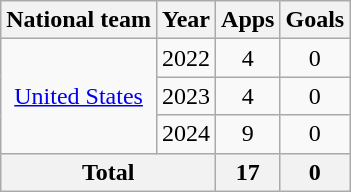<table class="wikitable" style="text-align:center">
<tr>
<th>National team</th>
<th>Year</th>
<th>Apps</th>
<th>Goals</th>
</tr>
<tr>
<td rowspan="3"><a href='#'>United States</a></td>
<td>2022</td>
<td>4</td>
<td>0</td>
</tr>
<tr>
<td>2023</td>
<td>4</td>
<td>0</td>
</tr>
<tr>
<td>2024</td>
<td>9</td>
<td>0</td>
</tr>
<tr>
<th colspan="2">Total</th>
<th>17</th>
<th>0</th>
</tr>
</table>
